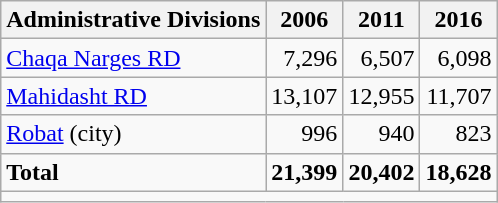<table class="wikitable">
<tr>
<th>Administrative Divisions</th>
<th>2006</th>
<th>2011</th>
<th>2016</th>
</tr>
<tr>
<td><a href='#'>Chaqa Narges RD</a></td>
<td style="text-align: right;">7,296</td>
<td style="text-align: right;">6,507</td>
<td style="text-align: right;">6,098</td>
</tr>
<tr>
<td><a href='#'>Mahidasht RD</a></td>
<td style="text-align: right;">13,107</td>
<td style="text-align: right;">12,955</td>
<td style="text-align: right;">11,707</td>
</tr>
<tr>
<td><a href='#'>Robat</a> (city)</td>
<td style="text-align: right;">996</td>
<td style="text-align: right;">940</td>
<td style="text-align: right;">823</td>
</tr>
<tr>
<td><strong>Total</strong></td>
<td style="text-align: right;"><strong>21,399</strong></td>
<td style="text-align: right;"><strong>20,402</strong></td>
<td style="text-align: right;"><strong>18,628</strong></td>
</tr>
<tr>
<td colspan=4></td>
</tr>
</table>
